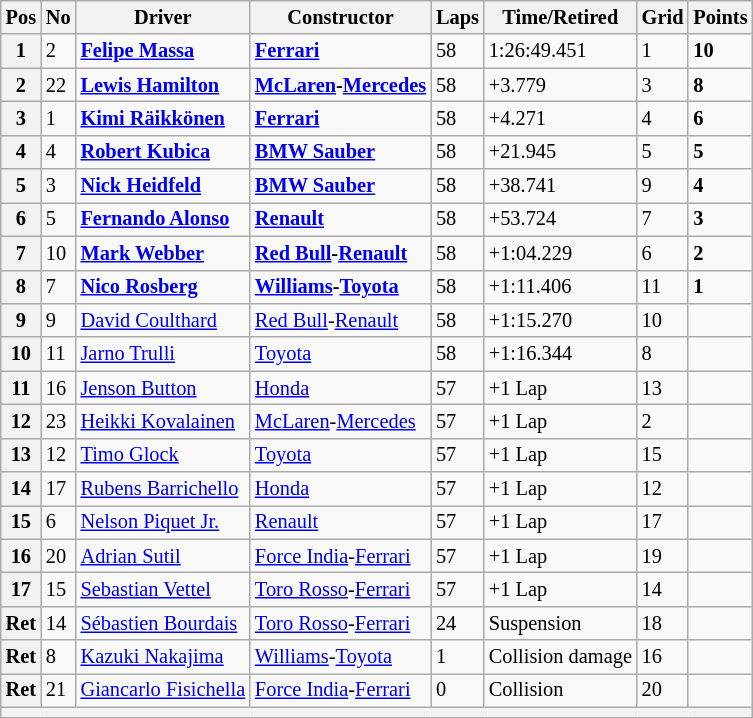<table class="wikitable" style="font-size: 85%">
<tr>
<th>Pos</th>
<th>No</th>
<th>Driver</th>
<th>Constructor</th>
<th>Laps</th>
<th>Time/Retired</th>
<th>Grid</th>
<th>Points</th>
</tr>
<tr>
<th>1</th>
<td>2</td>
<td> <strong><a href='#'>Felipe Massa</a></strong></td>
<td><strong><a href='#'>Ferrari</a></strong></td>
<td>58</td>
<td>1:26:49.451</td>
<td>1</td>
<td><strong>10</strong></td>
</tr>
<tr>
<th>2</th>
<td>22</td>
<td> <strong><a href='#'>Lewis Hamilton</a></strong></td>
<td><strong><a href='#'>McLaren</a>-<a href='#'>Mercedes</a></strong></td>
<td>58</td>
<td>+3.779</td>
<td>3</td>
<td><strong>8</strong></td>
</tr>
<tr>
<th>3</th>
<td>1</td>
<td> <strong><a href='#'>Kimi Räikkönen</a></strong></td>
<td><strong><a href='#'>Ferrari</a></strong></td>
<td>58</td>
<td>+4.271</td>
<td>4</td>
<td><strong>6</strong></td>
</tr>
<tr>
<th>4</th>
<td>4</td>
<td> <strong><a href='#'>Robert Kubica</a></strong></td>
<td><strong><a href='#'>BMW Sauber</a></strong></td>
<td>58</td>
<td>+21.945</td>
<td>5</td>
<td><strong>5</strong></td>
</tr>
<tr>
<th>5</th>
<td>3</td>
<td> <strong><a href='#'>Nick Heidfeld</a></strong></td>
<td><strong><a href='#'>BMW Sauber</a></strong></td>
<td>58</td>
<td>+38.741</td>
<td>9</td>
<td><strong>4</strong></td>
</tr>
<tr>
<th>6</th>
<td>5</td>
<td> <strong><a href='#'>Fernando Alonso</a></strong></td>
<td><strong><a href='#'>Renault</a></strong></td>
<td>58</td>
<td>+53.724</td>
<td>7</td>
<td><strong>3</strong></td>
</tr>
<tr>
<th>7</th>
<td>10</td>
<td> <strong><a href='#'>Mark Webber</a></strong></td>
<td><strong><a href='#'>Red Bull</a>-<a href='#'>Renault</a></strong></td>
<td>58</td>
<td>+1:04.229</td>
<td>6</td>
<td><strong>2</strong></td>
</tr>
<tr>
<th>8</th>
<td>7</td>
<td> <strong><a href='#'>Nico Rosberg</a></strong></td>
<td><strong><a href='#'>Williams</a>-<a href='#'>Toyota</a></strong></td>
<td>58</td>
<td>+1:11.406</td>
<td>11</td>
<td><strong>1</strong></td>
</tr>
<tr>
<th>9</th>
<td>9</td>
<td> <a href='#'>David Coulthard</a></td>
<td><a href='#'>Red Bull</a>-<a href='#'>Renault</a></td>
<td>58</td>
<td>+1:15.270</td>
<td>10</td>
<td></td>
</tr>
<tr>
<th>10</th>
<td>11</td>
<td> <a href='#'>Jarno Trulli</a></td>
<td><a href='#'>Toyota</a></td>
<td>58</td>
<td>+1:16.344</td>
<td>8</td>
<td></td>
</tr>
<tr>
<th>11</th>
<td>16</td>
<td> <a href='#'>Jenson Button</a></td>
<td><a href='#'>Honda</a></td>
<td>57</td>
<td>+1 Lap</td>
<td>13</td>
<td></td>
</tr>
<tr>
<th>12</th>
<td>23</td>
<td> <a href='#'>Heikki Kovalainen</a></td>
<td><a href='#'>McLaren</a>-<a href='#'>Mercedes</a></td>
<td>57</td>
<td>+1 Lap</td>
<td>2</td>
<td></td>
</tr>
<tr>
<th>13</th>
<td>12</td>
<td> <a href='#'>Timo Glock</a></td>
<td><a href='#'>Toyota</a></td>
<td>57</td>
<td>+1 Lap</td>
<td>15</td>
<td></td>
</tr>
<tr>
<th>14</th>
<td>17</td>
<td> <a href='#'>Rubens Barrichello</a></td>
<td><a href='#'>Honda</a></td>
<td>57</td>
<td>+1 Lap</td>
<td>12</td>
<td></td>
</tr>
<tr>
<th>15</th>
<td>6</td>
<td> <a href='#'>Nelson Piquet Jr.</a></td>
<td><a href='#'>Renault</a></td>
<td>57</td>
<td>+1 Lap</td>
<td>17</td>
<td></td>
</tr>
<tr>
<th>16</th>
<td>20</td>
<td> <a href='#'>Adrian Sutil</a></td>
<td><a href='#'>Force India</a>-<a href='#'>Ferrari</a></td>
<td>57</td>
<td>+1 Lap</td>
<td>19</td>
<td></td>
</tr>
<tr>
<th>17</th>
<td>15</td>
<td> <a href='#'>Sebastian Vettel</a></td>
<td><a href='#'>Toro Rosso</a>-<a href='#'>Ferrari</a></td>
<td>57</td>
<td>+1 Lap</td>
<td>14</td>
<td></td>
</tr>
<tr>
<th>Ret</th>
<td>14</td>
<td> <a href='#'>Sébastien Bourdais</a></td>
<td><a href='#'>Toro Rosso</a>-<a href='#'>Ferrari</a></td>
<td>24</td>
<td>Suspension</td>
<td>18</td>
<td></td>
</tr>
<tr>
<th>Ret</th>
<td>8</td>
<td> <a href='#'>Kazuki Nakajima</a></td>
<td><a href='#'>Williams</a>-<a href='#'>Toyota</a></td>
<td>1</td>
<td>Collision damage</td>
<td>16</td>
<td></td>
</tr>
<tr>
<th>Ret</th>
<td>21</td>
<td> <a href='#'>Giancarlo Fisichella</a></td>
<td><a href='#'>Force India</a>-<a href='#'>Ferrari</a></td>
<td>0</td>
<td>Collision</td>
<td>20</td>
<td></td>
</tr>
<tr>
<th colspan="8"></th>
</tr>
</table>
